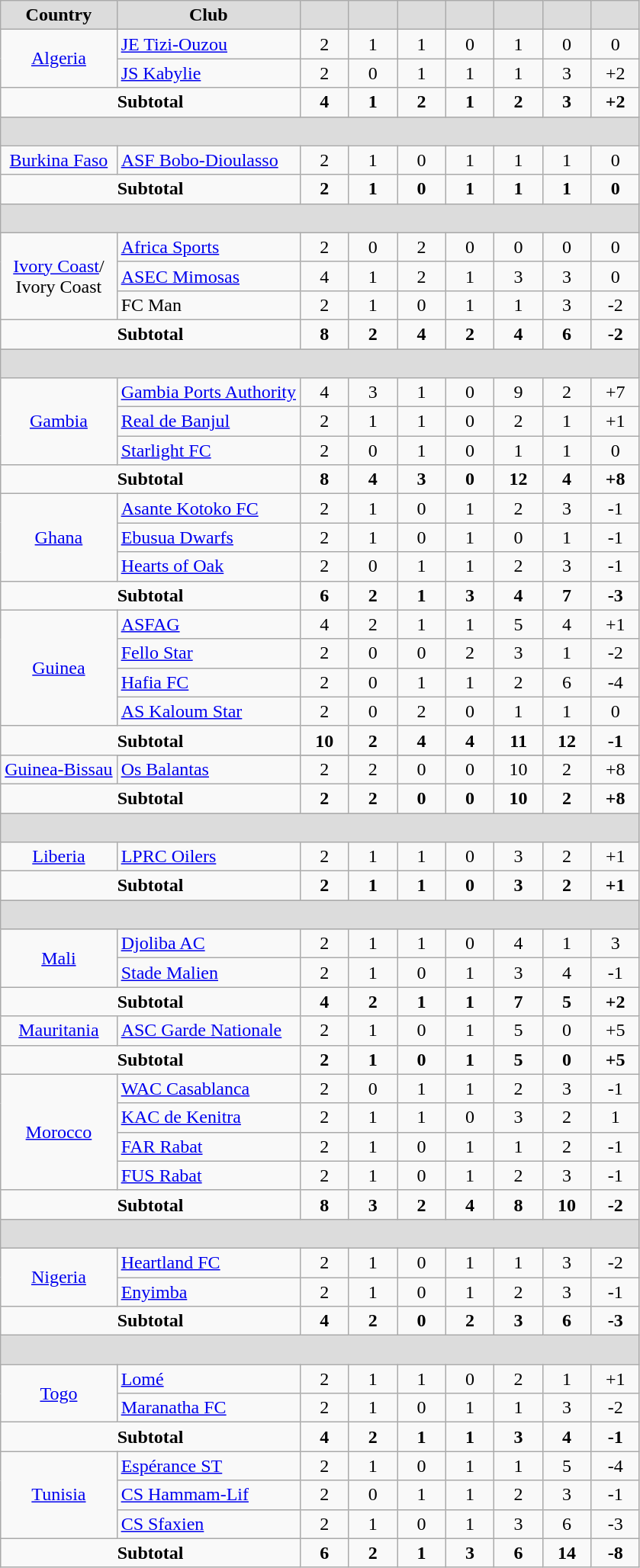<table class="wikitable" style="text-align: center;">
<tr>
<th style="background:#DCDCDC">Country</th>
<th style="background:#DCDCDC">Club</th>
<th width="35" style="background:#DCDCDC"></th>
<th width="35" style="background:#DCDCDC"></th>
<th width="35" style="background:#DCDCDC"></th>
<th width="35" style="background:#DCDCDC"></th>
<th width="35" style="background:#DCDCDC"></th>
<th width="35" style="background:#DCDCDC"></th>
<th width="35" style="background:#DCDCDC"></th>
</tr>
<tr>
<td rowspan=2> <a href='#'>Algeria</a></td>
<td align=left><a href='#'>JE Tizi-Ouzou</a></td>
<td>2</td>
<td>1</td>
<td>1</td>
<td>0</td>
<td>1</td>
<td>0</td>
<td>0</td>
</tr>
<tr>
<td align=left><a href='#'>JS Kabylie</a></td>
<td>2</td>
<td>0</td>
<td>1</td>
<td>1</td>
<td>1</td>
<td>3</td>
<td>+2</td>
</tr>
<tr>
<td colspan=2 align-"center"><strong>Subtotal</strong></td>
<td><strong>4</strong></td>
<td><strong>1</strong></td>
<td><strong>2</strong></td>
<td><strong>1</strong></td>
<td><strong>2</strong></td>
<td><strong>3</strong></td>
<td><strong>+2</strong></td>
</tr>
<tr>
<th colspan=9 height="18" style="background:#DCDCDC"></th>
</tr>
<tr>
<td> <a href='#'>Burkina Faso</a></td>
<td align=left><a href='#'>ASF Bobo-Dioulasso</a></td>
<td>2</td>
<td>1</td>
<td>0</td>
<td>1</td>
<td>1</td>
<td>1</td>
<td>0</td>
</tr>
<tr>
<td colspan=2 align-"center"><strong>Subtotal</strong></td>
<td><strong>2</strong></td>
<td><strong>1</strong></td>
<td><strong>0</strong></td>
<td><strong>1</strong></td>
<td><strong>1</strong></td>
<td><strong>1</strong></td>
<td><strong>0</strong></td>
</tr>
<tr>
<th colspan=9 height="18" style="background:#DCDCDC"></th>
</tr>
<tr>
<td rowspan=3> <a href='#'>Ivory Coast</a>/<br>Ivory Coast</td>
<td align=left><a href='#'>Africa Sports</a></td>
<td>2</td>
<td>0</td>
<td>2</td>
<td>0</td>
<td>0</td>
<td>0</td>
<td>0</td>
</tr>
<tr>
<td align=left><a href='#'>ASEC Mimosas</a></td>
<td>4</td>
<td>1</td>
<td>2</td>
<td>1</td>
<td>3</td>
<td>3</td>
<td>0</td>
</tr>
<tr>
<td align=left>FC Man</td>
<td>2</td>
<td>1</td>
<td>0</td>
<td>1</td>
<td>1</td>
<td>3</td>
<td>-2</td>
</tr>
<tr>
<td colspan=2 align-"center"><strong>Subtotal</strong></td>
<td><strong>8</strong></td>
<td><strong>2</strong></td>
<td><strong>4</strong></td>
<td><strong>2</strong></td>
<td><strong>4</strong></td>
<td><strong>6</strong></td>
<td><strong>-2</strong></td>
</tr>
<tr>
<th colspan=9 height="18" style="background:#DCDCDC"></th>
</tr>
<tr>
<td rowspan=3> <a href='#'>Gambia</a></td>
<td align=left><a href='#'>Gambia Ports Authority</a></td>
<td>4</td>
<td>3</td>
<td>1</td>
<td>0</td>
<td>9</td>
<td>2</td>
<td>+7</td>
</tr>
<tr>
<td align=left><a href='#'>Real de Banjul</a></td>
<td>2</td>
<td>1</td>
<td>1</td>
<td>0</td>
<td>2</td>
<td>1</td>
<td>+1</td>
</tr>
<tr>
<td align=left><a href='#'>Starlight FC</a></td>
<td>2</td>
<td>0</td>
<td>1</td>
<td>0</td>
<td>1</td>
<td>1</td>
<td>0</td>
</tr>
<tr>
<td colspan=2 align-"center"><strong>Subtotal</strong></td>
<td><strong>8</strong></td>
<td><strong>4</strong></td>
<td><strong>3</strong></td>
<td><strong>0</strong></td>
<td><strong>12</strong></td>
<td><strong>4</strong></td>
<td><strong>+8</strong></td>
</tr>
<tr>
<td rowspan=3> <a href='#'>Ghana</a></td>
<td align=left><a href='#'>Asante Kotoko FC</a></td>
<td>2</td>
<td>1</td>
<td>0</td>
<td>1</td>
<td>2</td>
<td>3</td>
<td>-1</td>
</tr>
<tr>
<td align=left><a href='#'>Ebusua Dwarfs</a></td>
<td>2</td>
<td>1</td>
<td>0</td>
<td>1</td>
<td>0</td>
<td>1</td>
<td>-1</td>
</tr>
<tr>
<td align=left><a href='#'>Hearts of Oak</a></td>
<td>2</td>
<td>0</td>
<td>1</td>
<td>1</td>
<td>2</td>
<td>3</td>
<td>-1</td>
</tr>
<tr>
<td colspan=2 align-"center"><strong>Subtotal</strong></td>
<td><strong>6</strong></td>
<td><strong>2</strong></td>
<td><strong>1</strong></td>
<td><strong>3</strong></td>
<td><strong>4</strong></td>
<td><strong>7</strong></td>
<td><strong>-3</strong></td>
</tr>
<tr>
<td rowspan=4> <a href='#'>Guinea</a></td>
<td align=left><a href='#'>ASFAG</a></td>
<td>4</td>
<td>2</td>
<td>1</td>
<td>1</td>
<td>5</td>
<td>4</td>
<td>+1</td>
</tr>
<tr>
<td align=left><a href='#'>Fello Star</a></td>
<td>2</td>
<td>0</td>
<td>0</td>
<td>2</td>
<td>3</td>
<td>1</td>
<td>-2</td>
</tr>
<tr>
<td align=left><a href='#'>Hafia FC</a></td>
<td>2</td>
<td>0</td>
<td>1</td>
<td>1</td>
<td>2</td>
<td>6</td>
<td>-4</td>
</tr>
<tr>
<td align=left><a href='#'>AS Kaloum Star</a></td>
<td>2</td>
<td>0</td>
<td>2</td>
<td>0</td>
<td>1</td>
<td>1</td>
<td>0</td>
</tr>
<tr>
<td colspan=2 align-"center"><strong>Subtotal</strong></td>
<td><strong>10</strong></td>
<td><strong>2</strong></td>
<td><strong>4</strong></td>
<td><strong>4</strong></td>
<td><strong>11</strong></td>
<td><strong>12</strong></td>
<td><strong>-1</strong></td>
</tr>
<tr>
<td rowspan=2> <a href='#'>Guinea-Bissau</a></td>
</tr>
<tr>
<td align=left><a href='#'>Os Balantas</a></td>
<td>2</td>
<td>2</td>
<td>0</td>
<td>0</td>
<td>10</td>
<td>2</td>
<td>+8</td>
</tr>
<tr>
<td colspan=2 align-"center"><strong>Subtotal</strong></td>
<td><strong>2</strong></td>
<td><strong>2</strong></td>
<td><strong>0</strong></td>
<td><strong>0</strong></td>
<td><strong>10</strong></td>
<td><strong>2</strong></td>
<td><strong>+8</strong></td>
</tr>
<tr>
<th colspan=9 height="18" style="background:#DCDCDC"></th>
</tr>
<tr>
<td> <a href='#'>Liberia</a></td>
<td align=left><a href='#'>LPRC Oilers</a></td>
<td>2</td>
<td>1</td>
<td>1</td>
<td>0</td>
<td>3</td>
<td>2</td>
<td>+1</td>
</tr>
<tr>
<td colspan=2 align-"center"><strong>Subtotal</strong></td>
<td><strong>2</strong></td>
<td><strong>1</strong></td>
<td><strong>1</strong></td>
<td><strong>0</strong></td>
<td><strong>3</strong></td>
<td><strong>2</strong></td>
<td><strong>+1</strong></td>
</tr>
<tr>
<th colspan=9 height="18" style="background:#DCDCDC"></th>
</tr>
<tr>
<td rowspan=2> <a href='#'>Mali</a></td>
<td align=left><a href='#'>Djoliba AC</a></td>
<td>2</td>
<td>1</td>
<td>1</td>
<td>0</td>
<td>4</td>
<td>1</td>
<td>3</td>
</tr>
<tr>
<td align=left><a href='#'>Stade Malien</a></td>
<td>2</td>
<td>1</td>
<td>0</td>
<td>1</td>
<td>3</td>
<td>4</td>
<td>-1</td>
</tr>
<tr>
<td colspan=2 align-"center"><strong>Subtotal</strong></td>
<td><strong>4</strong></td>
<td><strong>2</strong></td>
<td><strong>1</strong></td>
<td><strong>1</strong></td>
<td><strong>7</strong></td>
<td><strong>5</strong></td>
<td><strong>+2</strong></td>
</tr>
<tr>
<td> <a href='#'>Mauritania</a></td>
<td align=left><a href='#'>ASC Garde Nationale</a></td>
<td>2</td>
<td>1</td>
<td>0</td>
<td>1</td>
<td>5</td>
<td>0</td>
<td>+5</td>
</tr>
<tr>
<td colspan=2 align-"center"><strong>Subtotal</strong></td>
<td><strong>2</strong></td>
<td><strong>1</strong></td>
<td><strong>0</strong></td>
<td><strong>1</strong></td>
<td><strong>5</strong></td>
<td><strong>0</strong></td>
<td><strong>+5</strong></td>
</tr>
<tr>
<td rowspan=4> <a href='#'>Morocco</a></td>
<td align=left><a href='#'>WAC Casablanca</a></td>
<td>2</td>
<td>0</td>
<td>1</td>
<td>1</td>
<td>2</td>
<td>3</td>
<td>-1</td>
</tr>
<tr>
<td align=left><a href='#'>KAC de Kenitra</a></td>
<td>2</td>
<td>1</td>
<td>1</td>
<td>0</td>
<td>3</td>
<td>2</td>
<td>1</td>
</tr>
<tr>
<td align=left><a href='#'>FAR Rabat</a></td>
<td>2</td>
<td>1</td>
<td>0</td>
<td>1</td>
<td>1</td>
<td>2</td>
<td>-1</td>
</tr>
<tr>
<td align=left><a href='#'>FUS Rabat</a></td>
<td>2</td>
<td>1</td>
<td>0</td>
<td>1</td>
<td>2</td>
<td>3</td>
<td>-1</td>
</tr>
<tr>
<td colspan=2 align-"center"><strong>Subtotal</strong></td>
<td><strong>8</strong></td>
<td><strong>3</strong></td>
<td><strong>2</strong></td>
<td><strong>4</strong></td>
<td><strong>8</strong></td>
<td><strong>10</strong></td>
<td><strong>-2</strong></td>
</tr>
<tr>
<th colspan=9 height="18" style="background:#DCDCDC"></th>
</tr>
<tr>
<td rowspan=2> <a href='#'>Nigeria</a></td>
<td align=left><a href='#'>Heartland FC</a></td>
<td>2</td>
<td>1</td>
<td>0</td>
<td>1</td>
<td>1</td>
<td>3</td>
<td>-2</td>
</tr>
<tr>
<td align=left><a href='#'>Enyimba</a></td>
<td>2</td>
<td>1</td>
<td>0</td>
<td>1</td>
<td>2</td>
<td>3</td>
<td>-1</td>
</tr>
<tr>
<td colspan=2 align-"center"><strong>Subtotal</strong></td>
<td><strong>4</strong></td>
<td><strong>2</strong></td>
<td><strong>0</strong></td>
<td><strong>2</strong></td>
<td><strong>3</strong></td>
<td><strong>6</strong></td>
<td><strong>-3</strong></td>
</tr>
<tr>
<th colspan=9 height="18" style="background:#DCDCDC"></th>
</tr>
<tr>
<td rowspan=2> <a href='#'>Togo</a></td>
<td align=left><a href='#'>Lomé</a></td>
<td>2</td>
<td>1</td>
<td>1</td>
<td>0</td>
<td>2</td>
<td>1</td>
<td>+1</td>
</tr>
<tr>
<td align=left><a href='#'>Maranatha FC</a></td>
<td>2</td>
<td>1</td>
<td>0</td>
<td>1</td>
<td>1</td>
<td>3</td>
<td>-2</td>
</tr>
<tr>
<td colspan=2 align-"center"><strong>Subtotal</strong></td>
<td><strong>4</strong></td>
<td><strong>2</strong></td>
<td><strong>1</strong></td>
<td><strong>1</strong></td>
<td><strong>3</strong></td>
<td><strong>4</strong></td>
<td><strong>-1</strong></td>
</tr>
<tr>
<td rowspan=3> <a href='#'>Tunisia</a></td>
<td align=left><a href='#'>Espérance ST</a></td>
<td>2</td>
<td>1</td>
<td>0</td>
<td>1</td>
<td>1</td>
<td>5</td>
<td>-4</td>
</tr>
<tr>
<td align=left><a href='#'>CS Hammam-Lif</a></td>
<td>2</td>
<td>0</td>
<td>1</td>
<td>1</td>
<td>2</td>
<td>3</td>
<td>-1</td>
</tr>
<tr>
<td align=left><a href='#'>CS Sfaxien</a></td>
<td>2</td>
<td>1</td>
<td>0</td>
<td>1</td>
<td>3</td>
<td>6</td>
<td>-3</td>
</tr>
<tr>
<td colspan=2 align-"center"><strong>Subtotal</strong></td>
<td><strong>6</strong></td>
<td><strong>2</strong></td>
<td><strong>1</strong></td>
<td><strong>3</strong></td>
<td><strong>6</strong></td>
<td><strong>14</strong></td>
<td><strong>-8</strong></td>
</tr>
</table>
